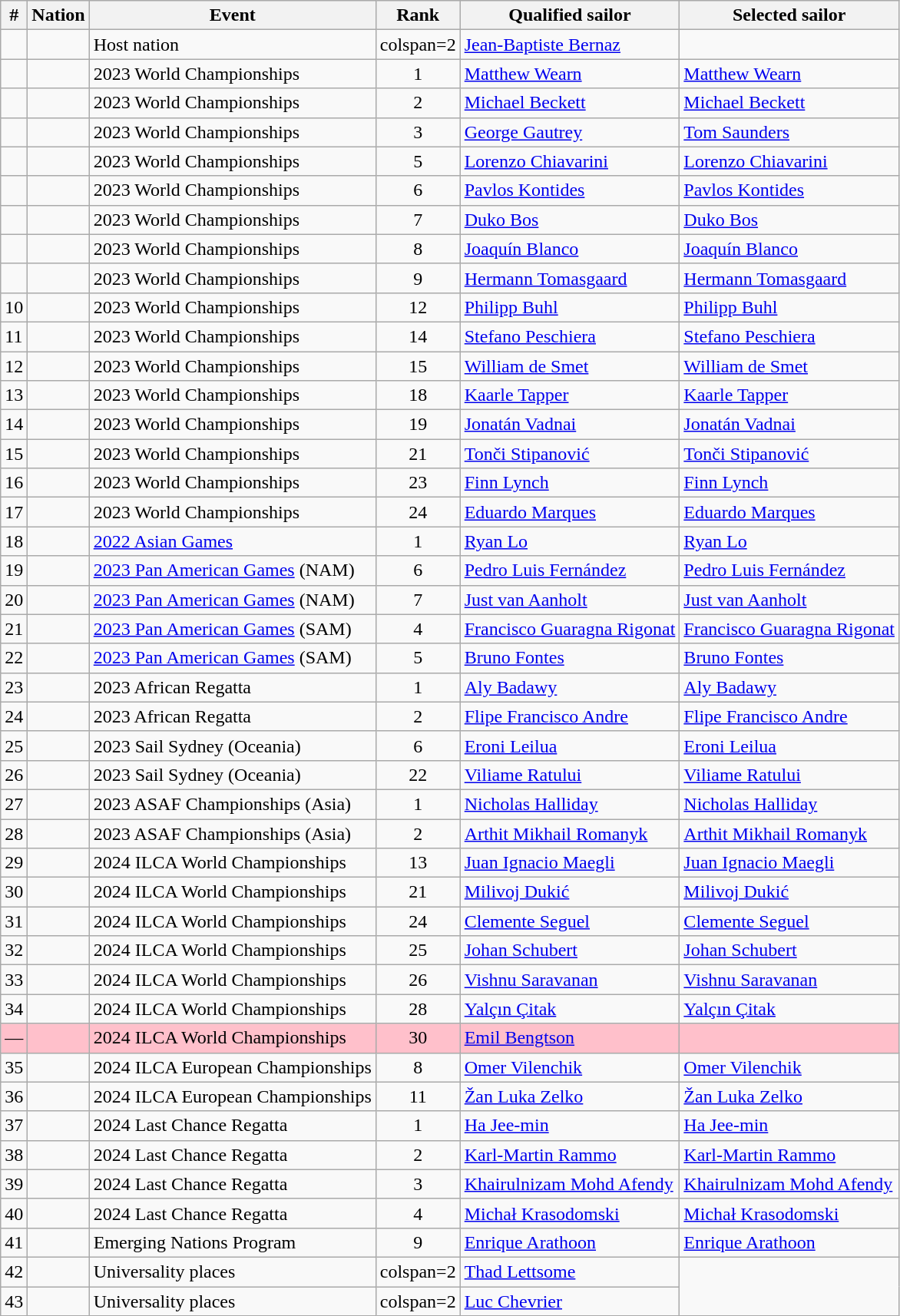<table class="sortable wikitable">
<tr>
<th>#</th>
<th>Nation</th>
<th>Event</th>
<th>Rank</th>
<th>Qualified sailor</th>
<th>Selected sailor</th>
</tr>
<tr>
<td></td>
<td></td>
<td>Host nation</td>
<td>colspan=2 </td>
<td><a href='#'>Jean-Baptiste Bernaz</a></td>
</tr>
<tr>
<td></td>
<td></td>
<td>2023 World Championships</td>
<td align=center>1</td>
<td><a href='#'>Matthew Wearn</a></td>
<td><a href='#'>Matthew Wearn</a></td>
</tr>
<tr>
<td></td>
<td></td>
<td>2023 World Championships</td>
<td align=center>2</td>
<td><a href='#'>Michael Beckett</a></td>
<td><a href='#'>Michael Beckett</a></td>
</tr>
<tr>
<td></td>
<td></td>
<td>2023 World Championships</td>
<td align=center>3</td>
<td><a href='#'>George Gautrey</a></td>
<td><a href='#'>Tom Saunders</a></td>
</tr>
<tr>
<td></td>
<td></td>
<td>2023 World Championships</td>
<td align=center>5</td>
<td><a href='#'>Lorenzo Chiavarini</a></td>
<td><a href='#'>Lorenzo Chiavarini</a></td>
</tr>
<tr>
<td></td>
<td></td>
<td>2023 World Championships</td>
<td align=center>6</td>
<td><a href='#'>Pavlos Kontides</a></td>
<td><a href='#'>Pavlos Kontides</a></td>
</tr>
<tr>
<td></td>
<td></td>
<td>2023 World Championships</td>
<td align=center>7</td>
<td><a href='#'>Duko Bos</a></td>
<td><a href='#'>Duko Bos</a></td>
</tr>
<tr>
<td></td>
<td></td>
<td>2023 World Championships</td>
<td align=center>8</td>
<td><a href='#'>Joaquín Blanco</a></td>
<td><a href='#'>Joaquín Blanco</a></td>
</tr>
<tr>
<td></td>
<td></td>
<td>2023 World Championships</td>
<td align=center>9</td>
<td><a href='#'>Hermann Tomasgaard</a></td>
<td><a href='#'>Hermann Tomasgaard</a></td>
</tr>
<tr>
<td>10</td>
<td></td>
<td>2023 World Championships</td>
<td align=center>12</td>
<td><a href='#'>Philipp Buhl</a></td>
<td><a href='#'>Philipp Buhl</a></td>
</tr>
<tr>
<td>11</td>
<td></td>
<td>2023 World Championships</td>
<td align=center>14</td>
<td><a href='#'>Stefano Peschiera</a></td>
<td><a href='#'>Stefano Peschiera</a></td>
</tr>
<tr>
<td>12</td>
<td></td>
<td>2023 World Championships</td>
<td align=center>15</td>
<td><a href='#'>William de Smet</a></td>
<td><a href='#'>William de Smet</a></td>
</tr>
<tr>
<td>13</td>
<td></td>
<td>2023 World Championships</td>
<td align=center>18</td>
<td><a href='#'>Kaarle Tapper</a></td>
<td><a href='#'>Kaarle Tapper</a></td>
</tr>
<tr>
<td>14</td>
<td></td>
<td>2023 World Championships</td>
<td align=center>19</td>
<td><a href='#'>Jonatán Vadnai</a></td>
<td><a href='#'>Jonatán Vadnai</a></td>
</tr>
<tr>
<td>15</td>
<td></td>
<td>2023 World Championships</td>
<td align=center>21</td>
<td><a href='#'>Tonči Stipanović</a></td>
<td><a href='#'>Tonči Stipanović</a></td>
</tr>
<tr>
<td>16</td>
<td></td>
<td>2023 World Championships</td>
<td align=center>23</td>
<td><a href='#'>Finn Lynch</a></td>
<td><a href='#'>Finn Lynch</a></td>
</tr>
<tr>
<td>17</td>
<td></td>
<td>2023 World Championships</td>
<td align=center>24</td>
<td><a href='#'>Eduardo Marques</a></td>
<td><a href='#'>Eduardo Marques</a></td>
</tr>
<tr>
<td>18</td>
<td></td>
<td><a href='#'>2022 Asian Games</a></td>
<td align=center>1</td>
<td><a href='#'>Ryan Lo</a></td>
<td><a href='#'>Ryan Lo</a></td>
</tr>
<tr>
<td>19</td>
<td></td>
<td><a href='#'>2023 Pan American Games</a> (NAM)</td>
<td align=center>6</td>
<td><a href='#'>Pedro Luis Fernández</a></td>
<td><a href='#'>Pedro Luis Fernández</a></td>
</tr>
<tr>
<td>20</td>
<td></td>
<td><a href='#'>2023 Pan American Games</a> (NAM)</td>
<td align=center>7</td>
<td><a href='#'>Just van Aanholt</a></td>
<td><a href='#'>Just van Aanholt</a></td>
</tr>
<tr>
<td>21</td>
<td></td>
<td><a href='#'>2023 Pan American Games</a> (SAM)</td>
<td align=center>4</td>
<td><a href='#'>Francisco Guaragna Rigonat</a></td>
<td><a href='#'>Francisco Guaragna Rigonat</a></td>
</tr>
<tr>
<td>22</td>
<td></td>
<td><a href='#'>2023 Pan American Games</a> (SAM)</td>
<td align=center>5</td>
<td><a href='#'>Bruno Fontes</a></td>
<td><a href='#'>Bruno Fontes</a></td>
</tr>
<tr>
<td>23</td>
<td></td>
<td>2023 African Regatta</td>
<td align=center>1</td>
<td><a href='#'>Aly Badawy</a></td>
<td><a href='#'>Aly Badawy</a></td>
</tr>
<tr>
<td>24</td>
<td></td>
<td>2023 African Regatta</td>
<td align=center>2</td>
<td><a href='#'>Flipe Francisco Andre</a></td>
<td><a href='#'>Flipe Francisco Andre</a></td>
</tr>
<tr>
<td>25</td>
<td></td>
<td>2023 Sail Sydney (Oceania)</td>
<td align=center>6</td>
<td><a href='#'>Eroni Leilua</a></td>
<td><a href='#'>Eroni Leilua</a></td>
</tr>
<tr>
<td>26</td>
<td></td>
<td>2023 Sail Sydney (Oceania)</td>
<td align=center>22</td>
<td><a href='#'>Viliame Ratului</a></td>
<td><a href='#'>Viliame Ratului</a></td>
</tr>
<tr>
<td>27</td>
<td></td>
<td>2023 ASAF Championships (Asia)</td>
<td align=center>1</td>
<td><a href='#'>Nicholas Halliday</a></td>
<td><a href='#'>Nicholas Halliday</a></td>
</tr>
<tr>
<td>28</td>
<td></td>
<td>2023 ASAF Championships (Asia)</td>
<td align=center>2</td>
<td><a href='#'>Arthit Mikhail Romanyk</a></td>
<td><a href='#'>Arthit Mikhail Romanyk</a></td>
</tr>
<tr>
<td>29</td>
<td></td>
<td>2024 ILCA World Championships</td>
<td align=center>13</td>
<td><a href='#'>Juan Ignacio Maegli</a></td>
<td><a href='#'>Juan Ignacio Maegli</a></td>
</tr>
<tr>
<td>30</td>
<td></td>
<td>2024 ILCA World Championships</td>
<td align=center>21</td>
<td><a href='#'>Milivoj Dukić</a></td>
<td><a href='#'>Milivoj Dukić</a></td>
</tr>
<tr>
<td>31</td>
<td></td>
<td>2024 ILCA World Championships</td>
<td align=center>24</td>
<td><a href='#'>Clemente Seguel</a></td>
<td><a href='#'>Clemente Seguel</a></td>
</tr>
<tr>
<td>32</td>
<td></td>
<td>2024 ILCA World Championships</td>
<td align=center>25</td>
<td><a href='#'>Johan Schubert</a></td>
<td><a href='#'>Johan Schubert</a></td>
</tr>
<tr>
<td>33</td>
<td></td>
<td>2024 ILCA World Championships</td>
<td align=center>26</td>
<td><a href='#'>Vishnu Saravanan</a></td>
<td><a href='#'>Vishnu Saravanan</a></td>
</tr>
<tr>
<td>34</td>
<td></td>
<td>2024 ILCA World Championships</td>
<td align=center>28</td>
<td><a href='#'>Yalçın Çitak</a></td>
<td><a href='#'>Yalçın Çitak</a></td>
</tr>
<tr style="background:pink;">
<td>—</td>
<td></td>
<td>2024 ILCA World Championships</td>
<td align=center>30</td>
<td><a href='#'>Emil Bengtson</a></td>
<td></td>
</tr>
<tr>
<td>35</td>
<td></td>
<td>2024 ILCA European Championships</td>
<td align=center>8</td>
<td><a href='#'>Omer Vilenchik</a></td>
<td><a href='#'>Omer Vilenchik</a></td>
</tr>
<tr>
<td>36</td>
<td></td>
<td>2024 ILCA European Championships</td>
<td align=center>11</td>
<td><a href='#'>Žan Luka Zelko</a></td>
<td><a href='#'>Žan Luka Zelko</a></td>
</tr>
<tr>
<td>37</td>
<td></td>
<td>2024 Last Chance Regatta</td>
<td align=center>1</td>
<td><a href='#'>Ha Jee-min</a></td>
<td><a href='#'>Ha Jee-min</a></td>
</tr>
<tr>
<td>38</td>
<td></td>
<td>2024 Last Chance Regatta</td>
<td align=center>2</td>
<td><a href='#'>Karl-Martin Rammo</a></td>
<td><a href='#'>Karl-Martin Rammo</a></td>
</tr>
<tr>
<td>39</td>
<td></td>
<td>2024 Last Chance Regatta</td>
<td align=center>3</td>
<td><a href='#'>Khairulnizam Mohd Afendy</a></td>
<td><a href='#'>Khairulnizam Mohd Afendy</a></td>
</tr>
<tr>
<td>40</td>
<td></td>
<td>2024 Last Chance Regatta</td>
<td align=center>4</td>
<td><a href='#'>Michał Krasodomski</a></td>
<td><a href='#'>Michał Krasodomski</a></td>
</tr>
<tr>
<td>41</td>
<td></td>
<td>Emerging Nations Program</td>
<td align=center>9</td>
<td><a href='#'>Enrique Arathoon</a></td>
<td><a href='#'>Enrique Arathoon</a></td>
</tr>
<tr>
<td>42</td>
<td></td>
<td>Universality places</td>
<td>colspan=2 </td>
<td><a href='#'>Thad Lettsome</a></td>
</tr>
<tr>
<td>43</td>
<td></td>
<td>Universality places</td>
<td>colspan=2 </td>
<td><a href='#'>Luc Chevrier</a></td>
</tr>
</table>
